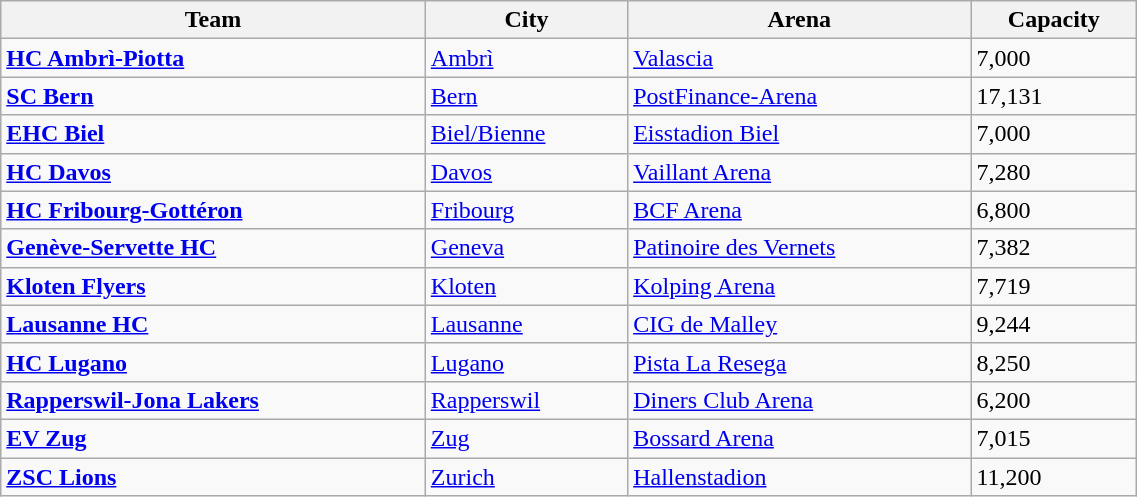<table class="wikitable" style="text-align:left" width=60%>
<tr>
<th>Team</th>
<th>City</th>
<th>Arena</th>
<th>Capacity</th>
</tr>
<tr>
<td><strong><a href='#'>HC Ambrì-Piotta</a></strong></td>
<td><a href='#'>Ambrì</a></td>
<td><a href='#'>Valascia</a></td>
<td>7,000</td>
</tr>
<tr>
<td><strong><a href='#'>SC Bern</a></strong></td>
<td><a href='#'>Bern</a></td>
<td><a href='#'>PostFinance-Arena</a></td>
<td>17,131</td>
</tr>
<tr>
<td><strong><a href='#'>EHC Biel</a></strong></td>
<td><a href='#'>Biel/Bienne</a></td>
<td><a href='#'>Eisstadion Biel</a></td>
<td>7,000</td>
</tr>
<tr>
<td><strong><a href='#'>HC Davos</a></strong></td>
<td><a href='#'>Davos</a></td>
<td><a href='#'>Vaillant Arena</a></td>
<td>7,280</td>
</tr>
<tr>
<td><strong><a href='#'>HC Fribourg-Gottéron</a></strong></td>
<td><a href='#'>Fribourg</a></td>
<td><a href='#'>BCF Arena</a></td>
<td>6,800</td>
</tr>
<tr>
<td><strong><a href='#'>Genève-Servette HC</a></strong></td>
<td><a href='#'>Geneva</a></td>
<td><a href='#'>Patinoire des Vernets</a></td>
<td>7,382</td>
</tr>
<tr>
<td><strong><a href='#'>Kloten Flyers</a></strong></td>
<td><a href='#'>Kloten</a></td>
<td><a href='#'>Kolping Arena</a></td>
<td>7,719</td>
</tr>
<tr>
<td><strong><a href='#'>Lausanne HC</a></strong></td>
<td><a href='#'>Lausanne</a></td>
<td><a href='#'>CIG de Malley</a></td>
<td>9,244</td>
</tr>
<tr>
<td><strong><a href='#'>HC Lugano</a></strong></td>
<td><a href='#'>Lugano</a></td>
<td><a href='#'>Pista La Resega</a></td>
<td>8,250</td>
</tr>
<tr>
<td><strong><a href='#'>Rapperswil-Jona Lakers</a></strong></td>
<td><a href='#'>Rapperswil</a></td>
<td><a href='#'>Diners Club Arena</a></td>
<td>6,200</td>
</tr>
<tr>
<td><strong><a href='#'>EV Zug</a></strong></td>
<td><a href='#'>Zug</a></td>
<td><a href='#'>Bossard Arena</a></td>
<td>7,015</td>
</tr>
<tr>
<td><strong><a href='#'>ZSC Lions</a></strong></td>
<td><a href='#'>Zurich</a></td>
<td><a href='#'>Hallenstadion</a></td>
<td>11,200</td>
</tr>
</table>
